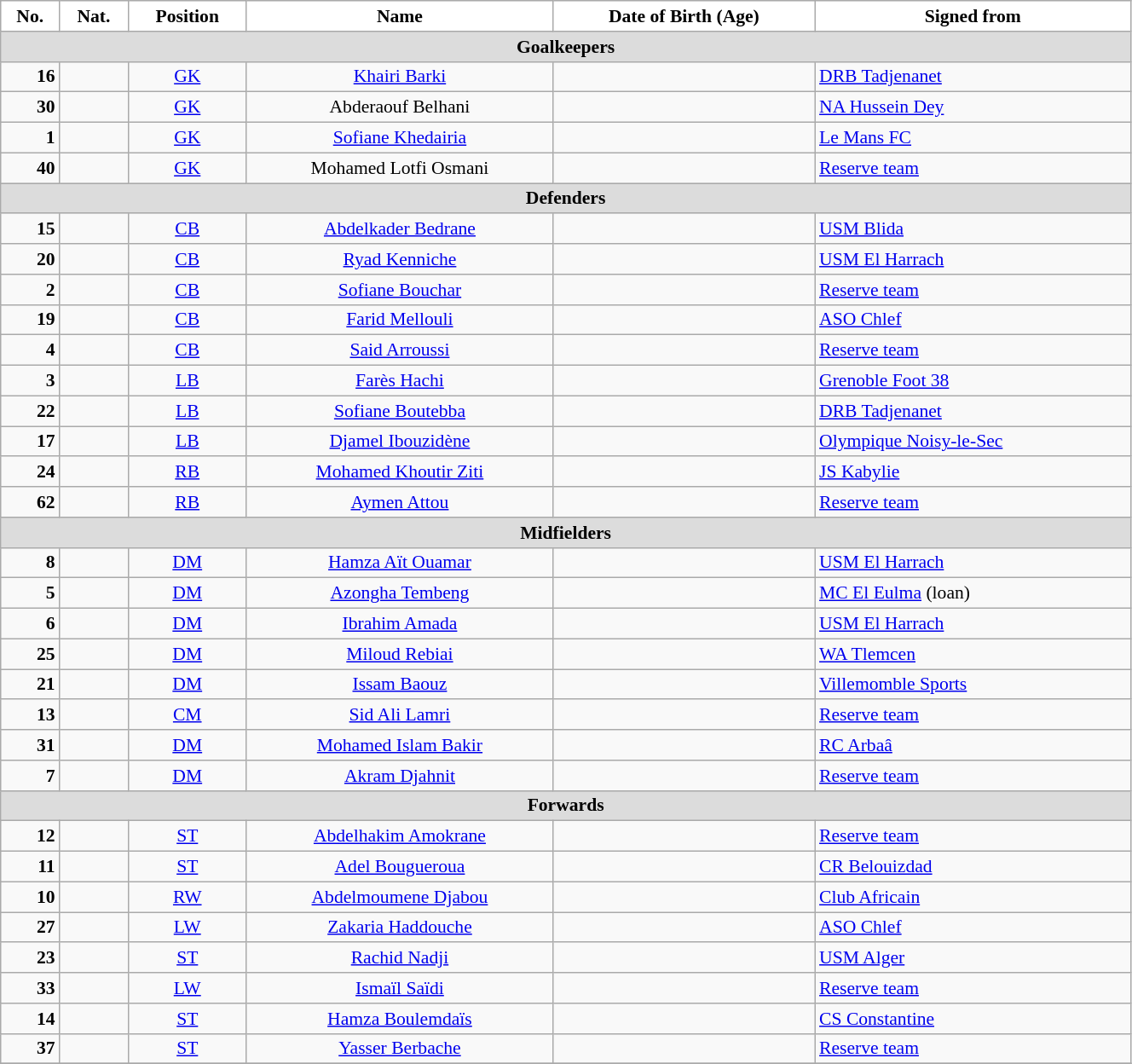<table class="wikitable" style="text-align:center; font-size:90%; width:70%">
<tr>
<th style="background:white; color:black; text-align:center;">No.</th>
<th style="background:white; color:black; text-align:center;">Nat.</th>
<th style="background:white; color:black; text-align:center;">Position</th>
<th style="background:white; color:black; text-align:center;">Name</th>
<th style="background:white; color:black; text-align:center;">Date of Birth (Age)</th>
<th style="background:white; color:black; text-align:center;">Signed from</th>
</tr>
<tr>
<th colspan=10 style="background:#DCDCDC; text-align:center;">Goalkeepers</th>
</tr>
<tr>
<td style="text-align:right"><strong>16</strong></td>
<td></td>
<td><a href='#'>GK</a></td>
<td><a href='#'>Khairi Barki</a></td>
<td></td>
<td style="text-align:left"> <a href='#'>DRB Tadjenanet</a></td>
</tr>
<tr>
<td style="text-align:right"><strong>30</strong></td>
<td></td>
<td><a href='#'>GK</a></td>
<td>Abderaouf Belhani</td>
<td></td>
<td style="text-align:left"> <a href='#'>NA Hussein Dey</a></td>
</tr>
<tr>
<td style="text-align:right"><strong>1</strong></td>
<td></td>
<td><a href='#'>GK</a></td>
<td><a href='#'>Sofiane Khedairia</a></td>
<td></td>
<td style="text-align:left"> <a href='#'>Le Mans FC</a></td>
</tr>
<tr>
<td style="text-align:right"><strong>40</strong></td>
<td></td>
<td><a href='#'>GK</a></td>
<td>Mohamed Lotfi Osmani</td>
<td></td>
<td style="text-align:left"> <a href='#'>Reserve team</a></td>
</tr>
<tr>
<th colspan=10 style="background:#DCDCDC; text-align:center;">Defenders</th>
</tr>
<tr>
<td style="text-align:right"><strong>15</strong></td>
<td></td>
<td><a href='#'>CB</a></td>
<td><a href='#'>Abdelkader Bedrane</a></td>
<td></td>
<td style="text-align:left"> <a href='#'>USM Blida</a></td>
</tr>
<tr>
<td style="text-align:right"><strong>20</strong></td>
<td></td>
<td><a href='#'>CB</a></td>
<td><a href='#'>Ryad Kenniche</a></td>
<td></td>
<td style="text-align:left"> <a href='#'>USM El Harrach</a></td>
</tr>
<tr>
<td style="text-align:right"><strong>2</strong></td>
<td></td>
<td><a href='#'>CB</a></td>
<td><a href='#'>Sofiane Bouchar</a></td>
<td></td>
<td style="text-align:left"> <a href='#'>Reserve team</a></td>
</tr>
<tr>
<td style="text-align:right"><strong>19</strong></td>
<td></td>
<td><a href='#'>CB</a></td>
<td><a href='#'>Farid Mellouli</a></td>
<td></td>
<td style="text-align:left"> <a href='#'>ASO Chlef</a></td>
</tr>
<tr>
<td style="text-align:right"><strong>4</strong></td>
<td></td>
<td><a href='#'>CB</a></td>
<td><a href='#'>Said Arroussi</a></td>
<td></td>
<td style="text-align:left"> <a href='#'>Reserve team</a></td>
</tr>
<tr>
<td style="text-align:right"><strong>3</strong></td>
<td></td>
<td><a href='#'>LB</a></td>
<td><a href='#'>Farès Hachi</a></td>
<td></td>
<td style="text-align:left"> <a href='#'>Grenoble Foot 38</a></td>
</tr>
<tr>
<td style="text-align:right"><strong>22</strong></td>
<td></td>
<td><a href='#'>LB</a></td>
<td><a href='#'>Sofiane Boutebba</a></td>
<td></td>
<td style="text-align:left"> <a href='#'>DRB Tadjenanet</a></td>
</tr>
<tr>
<td style="text-align:right"><strong>17</strong></td>
<td></td>
<td><a href='#'>LB</a></td>
<td><a href='#'>Djamel Ibouzidène</a></td>
<td></td>
<td style="text-align:left"> <a href='#'>Olympique Noisy-le-Sec</a></td>
</tr>
<tr>
<td style="text-align:right"><strong>24</strong></td>
<td></td>
<td><a href='#'>RB</a></td>
<td><a href='#'>Mohamed Khoutir Ziti</a></td>
<td></td>
<td style="text-align:left"> <a href='#'>JS Kabylie</a></td>
</tr>
<tr>
<td style="text-align:right"><strong>62</strong></td>
<td></td>
<td><a href='#'>RB</a></td>
<td><a href='#'>Aymen Attou</a></td>
<td></td>
<td style="text-align:left"> <a href='#'>Reserve team</a></td>
</tr>
<tr>
<th colspan=10 style="background:#DCDCDC; text-align:center;">Midfielders</th>
</tr>
<tr>
<td style="text-align:right"><strong>8</strong></td>
<td></td>
<td><a href='#'>DM</a></td>
<td><a href='#'>Hamza Aït Ouamar</a></td>
<td></td>
<td style="text-align:left"> <a href='#'>USM El Harrach</a></td>
</tr>
<tr>
<td style="text-align:right"><strong>5</strong></td>
<td></td>
<td><a href='#'>DM</a></td>
<td><a href='#'>Azongha Tembeng</a></td>
<td></td>
<td style="text-align:left"> <a href='#'>MC El Eulma</a> (loan)</td>
</tr>
<tr>
<td style="text-align:right"><strong>6</strong></td>
<td></td>
<td><a href='#'>DM</a></td>
<td><a href='#'>Ibrahim Amada</a></td>
<td></td>
<td style="text-align:left"> <a href='#'>USM El Harrach</a></td>
</tr>
<tr>
<td style="text-align:right"><strong>25</strong></td>
<td></td>
<td><a href='#'>DM</a></td>
<td><a href='#'>Miloud Rebiai</a></td>
<td></td>
<td style="text-align:left"> <a href='#'>WA Tlemcen</a></td>
</tr>
<tr>
<td style="text-align:right"><strong>21</strong></td>
<td></td>
<td><a href='#'>DM</a></td>
<td><a href='#'>Issam Baouz</a></td>
<td></td>
<td style="text-align:left"> <a href='#'>Villemomble Sports</a></td>
</tr>
<tr>
<td style="text-align:right"><strong>13</strong></td>
<td></td>
<td><a href='#'>CM</a></td>
<td><a href='#'>Sid Ali Lamri</a></td>
<td></td>
<td style="text-align:left"> <a href='#'>Reserve team</a></td>
</tr>
<tr>
<td style="text-align:right"><strong>31</strong></td>
<td></td>
<td><a href='#'>DM</a></td>
<td><a href='#'>Mohamed Islam Bakir</a></td>
<td></td>
<td style="text-align:left"> <a href='#'>RC Arbaâ</a></td>
</tr>
<tr>
<td style="text-align:right"><strong>7</strong></td>
<td></td>
<td><a href='#'>DM</a></td>
<td><a href='#'>Akram Djahnit</a></td>
<td></td>
<td style="text-align:left"> <a href='#'>Reserve team</a></td>
</tr>
<tr>
<th colspan=10 style="background:#DCDCDC; text-align:center;">Forwards</th>
</tr>
<tr>
<td style="text-align:right"><strong>12</strong></td>
<td></td>
<td><a href='#'>ST</a></td>
<td><a href='#'>Abdelhakim Amokrane</a></td>
<td></td>
<td style="text-align:left"> <a href='#'>Reserve team</a></td>
</tr>
<tr>
<td style="text-align:right"><strong>11</strong></td>
<td></td>
<td><a href='#'>ST</a></td>
<td><a href='#'>Adel Bougueroua</a></td>
<td></td>
<td style="text-align:left"> <a href='#'>CR Belouizdad</a></td>
</tr>
<tr>
<td style="text-align:right"><strong>10</strong></td>
<td></td>
<td><a href='#'>RW</a></td>
<td><a href='#'>Abdelmoumene Djabou</a></td>
<td></td>
<td style="text-align:left"> <a href='#'>Club Africain</a></td>
</tr>
<tr>
<td style="text-align:right"><strong>27</strong></td>
<td></td>
<td><a href='#'>LW</a></td>
<td><a href='#'>Zakaria Haddouche</a></td>
<td></td>
<td style="text-align:left"> <a href='#'>ASO Chlef</a></td>
</tr>
<tr>
<td style="text-align:right"><strong>23</strong></td>
<td></td>
<td><a href='#'>ST</a></td>
<td><a href='#'>Rachid Nadji</a></td>
<td></td>
<td style="text-align:left"> <a href='#'>USM Alger</a></td>
</tr>
<tr>
<td style="text-align:right"><strong>33</strong></td>
<td></td>
<td><a href='#'>LW</a></td>
<td><a href='#'>Ismaïl Saïdi</a></td>
<td></td>
<td style="text-align:left"> <a href='#'>Reserve team</a></td>
</tr>
<tr>
<td style="text-align:right"><strong>14</strong></td>
<td></td>
<td><a href='#'>ST</a></td>
<td><a href='#'>Hamza Boulemdaïs</a></td>
<td></td>
<td style="text-align:left"> <a href='#'>CS Constantine</a></td>
</tr>
<tr>
<td style="text-align:right"><strong>37</strong></td>
<td></td>
<td><a href='#'>ST</a></td>
<td><a href='#'>Yasser Berbache</a></td>
<td></td>
<td style="text-align:left"> <a href='#'>Reserve team</a></td>
</tr>
<tr>
</tr>
</table>
